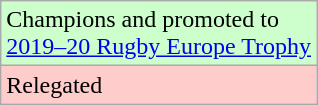<table class="wikitable">
<tr style="width:10px;background:#cfc">
<td>Champions and promoted to<br><a href='#'>2019–20 Rugby Europe Trophy</a></td>
</tr>
<tr style="width:10px;background:#fcc">
<td>Relegated</td>
</tr>
</table>
